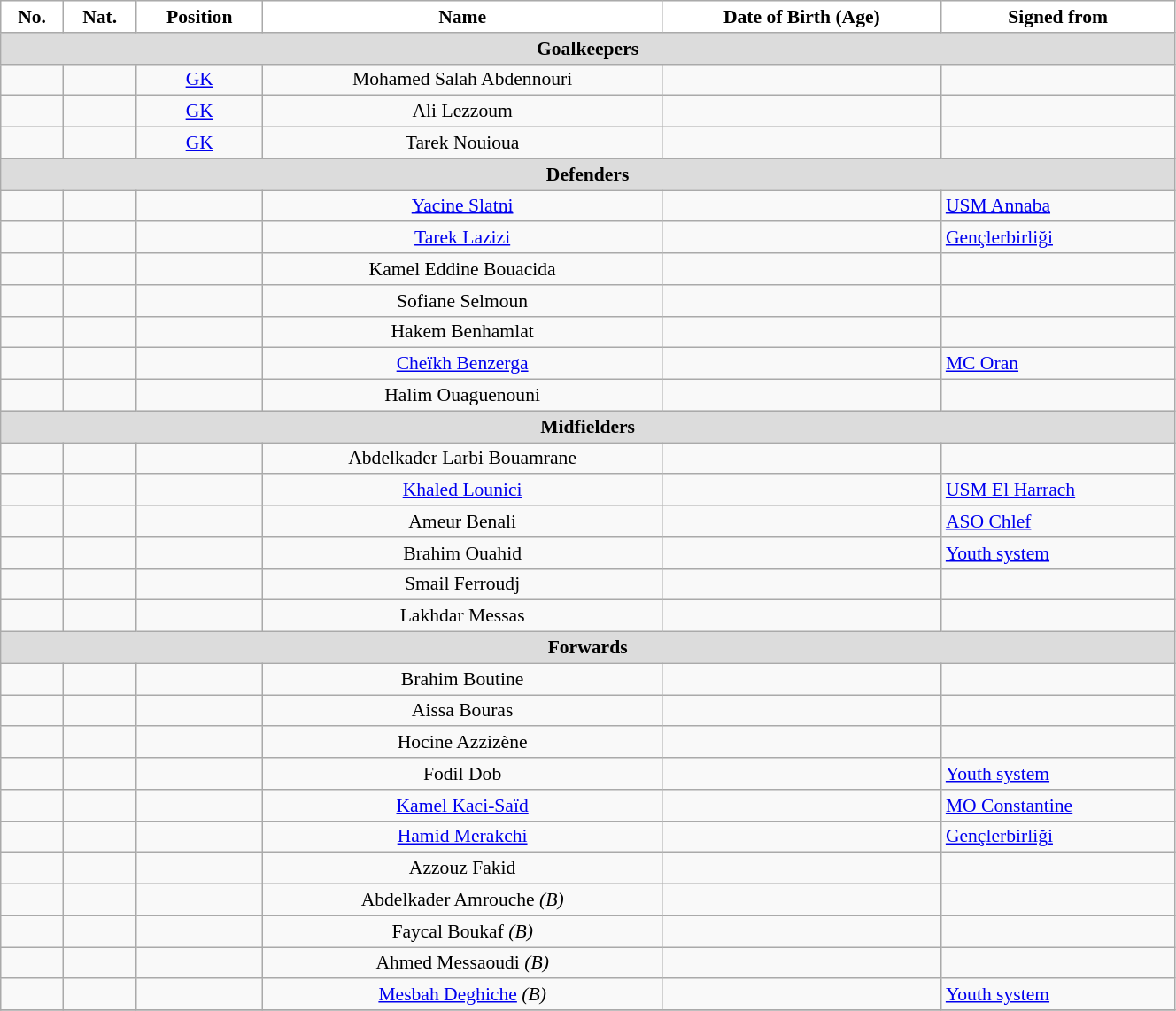<table class="wikitable" style="text-align:center; font-size:90%; width:70%">
<tr>
<th style="background:white; color:black; text-align:center;">No.</th>
<th style="background:white; color:black; text-align:center;">Nat.</th>
<th style="background:white; color:black; text-align:center;">Position</th>
<th style="background:white; color:black; text-align:center;">Name</th>
<th style="background:white; color:black; text-align:center;">Date of Birth (Age)</th>
<th style="background:white; color:black; text-align:center;">Signed from</th>
</tr>
<tr>
<th colspan=10 style="background:#DCDCDC; text-align:center;">Goalkeepers</th>
</tr>
<tr>
<td></td>
<td></td>
<td><a href='#'>GK</a></td>
<td>Mohamed Salah Abdennouri</td>
<td></td>
<td style="text-align:left"></td>
</tr>
<tr>
<td></td>
<td></td>
<td><a href='#'>GK</a></td>
<td>Ali Lezzoum</td>
<td></td>
<td style="text-align:left"></td>
</tr>
<tr>
<td></td>
<td></td>
<td><a href='#'>GK</a></td>
<td>Tarek Nouioua</td>
<td></td>
<td style="text-align:left"></td>
</tr>
<tr>
<th colspan=10 style="background:#DCDCDC; text-align:center;">Defenders</th>
</tr>
<tr>
<td></td>
<td></td>
<td></td>
<td><a href='#'>Yacine Slatni</a></td>
<td></td>
<td style="text-align:left"> <a href='#'>USM Annaba</a></td>
</tr>
<tr>
<td></td>
<td></td>
<td></td>
<td><a href='#'>Tarek Lazizi</a></td>
<td></td>
<td style="text-align:left"> <a href='#'>Gençlerbirliği</a></td>
</tr>
<tr>
<td></td>
<td></td>
<td></td>
<td>Kamel Eddine Bouacida</td>
<td></td>
<td style="text-align:left"></td>
</tr>
<tr>
<td></td>
<td></td>
<td></td>
<td>Sofiane Selmoun</td>
<td></td>
<td style="text-align:left"></td>
</tr>
<tr>
<td></td>
<td></td>
<td></td>
<td>Hakem Benhamlat</td>
<td></td>
<td style="text-align:left"></td>
</tr>
<tr>
<td></td>
<td></td>
<td></td>
<td><a href='#'>Cheïkh Benzerga</a></td>
<td></td>
<td style="text-align:left"> <a href='#'>MC Oran</a></td>
</tr>
<tr>
<td></td>
<td></td>
<td></td>
<td>Halim Ouaguenouni</td>
<td></td>
<td style="text-align:left"></td>
</tr>
<tr>
<th colspan=10 style="background:#DCDCDC; text-align:center;">Midfielders</th>
</tr>
<tr>
<td></td>
<td></td>
<td></td>
<td>Abdelkader Larbi Bouamrane</td>
<td></td>
<td style="text-align:left"></td>
</tr>
<tr>
<td></td>
<td></td>
<td></td>
<td><a href='#'>Khaled Lounici</a></td>
<td></td>
<td style="text-align:left"> <a href='#'>USM El Harrach</a></td>
</tr>
<tr>
<td></td>
<td></td>
<td></td>
<td>Ameur Benali</td>
<td></td>
<td style="text-align:left"> <a href='#'>ASO Chlef</a></td>
</tr>
<tr>
<td></td>
<td></td>
<td></td>
<td>Brahim Ouahid</td>
<td></td>
<td style="text-align:left"> <a href='#'>Youth system</a></td>
</tr>
<tr>
<td></td>
<td></td>
<td></td>
<td>Smail Ferroudj</td>
<td></td>
<td style="text-align:left"></td>
</tr>
<tr>
<td></td>
<td></td>
<td></td>
<td>Lakhdar Messas</td>
<td></td>
<td style="text-align:left"></td>
</tr>
<tr>
<th colspan=10 style="background:#DCDCDC; text-align:center;">Forwards</th>
</tr>
<tr>
<td></td>
<td></td>
<td></td>
<td>Brahim Boutine</td>
<td></td>
<td style="text-align:left"></td>
</tr>
<tr>
<td></td>
<td></td>
<td></td>
<td>Aissa Bouras</td>
<td></td>
<td style="text-align:left"></td>
</tr>
<tr>
<td></td>
<td></td>
<td></td>
<td>Hocine Azzizène</td>
<td></td>
<td style="text-align:left"></td>
</tr>
<tr>
<td></td>
<td></td>
<td></td>
<td>Fodil Dob</td>
<td></td>
<td style="text-align:left"> <a href='#'>Youth system</a></td>
</tr>
<tr>
<td></td>
<td></td>
<td></td>
<td><a href='#'>Kamel Kaci-Saïd</a></td>
<td></td>
<td style="text-align:left"> <a href='#'>MO Constantine</a></td>
</tr>
<tr>
<td></td>
<td></td>
<td></td>
<td><a href='#'>Hamid Merakchi</a></td>
<td></td>
<td style="text-align:left"> <a href='#'>Gençlerbirliği</a></td>
</tr>
<tr>
<td></td>
<td></td>
<td></td>
<td>Azzouz Fakid</td>
<td></td>
<td style="text-align:left"></td>
</tr>
<tr>
<td></td>
<td></td>
<td></td>
<td>Abdelkader Amrouche <em>(B)</em></td>
<td></td>
<td style="text-align:left"></td>
</tr>
<tr>
<td></td>
<td></td>
<td></td>
<td>Faycal Boukaf <em>(B)</em></td>
<td></td>
<td style="text-align:left"></td>
</tr>
<tr>
<td></td>
<td></td>
<td></td>
<td>Ahmed Messaoudi <em>(B)</em></td>
<td></td>
<td style="text-align:left"></td>
</tr>
<tr>
<td></td>
<td></td>
<td></td>
<td><a href='#'>Mesbah Deghiche</a> <em>(B)</em></td>
<td></td>
<td style="text-align:left"> <a href='#'>Youth system</a></td>
</tr>
<tr>
</tr>
</table>
